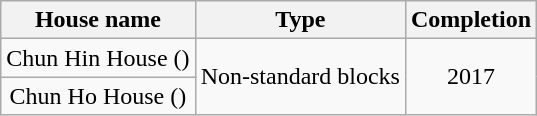<table class="wikitable" style="text-align: center;">
<tr>
<th>House name</th>
<th>Type</th>
<th>Completion</th>
</tr>
<tr>
<td>Chun Hin House ()</td>
<td rowspan="2">Non-standard blocks</td>
<td rowspan="2">2017</td>
</tr>
<tr>
<td>Chun Ho House ()</td>
</tr>
</table>
